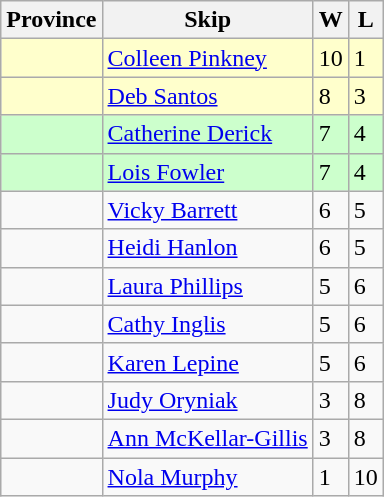<table class=wikitable>
<tr>
<th>Province</th>
<th>Skip</th>
<th>W</th>
<th>L</th>
</tr>
<tr bgcolor=#ffffcc>
<td></td>
<td><a href='#'>Colleen Pinkney</a></td>
<td>10</td>
<td>1</td>
</tr>
<tr bgcolor=#ffffcc>
<td></td>
<td><a href='#'>Deb Santos</a></td>
<td>8</td>
<td>3</td>
</tr>
<tr bgcolor=#ccffcc>
<td></td>
<td><a href='#'>Catherine Derick</a></td>
<td>7</td>
<td>4</td>
</tr>
<tr bgcolor=#ccffcc>
<td></td>
<td><a href='#'>Lois Fowler</a></td>
<td>7</td>
<td>4</td>
</tr>
<tr>
<td></td>
<td><a href='#'>Vicky Barrett</a></td>
<td>6</td>
<td>5</td>
</tr>
<tr>
<td></td>
<td><a href='#'>Heidi Hanlon</a></td>
<td>6</td>
<td>5</td>
</tr>
<tr>
<td></td>
<td><a href='#'>Laura Phillips</a></td>
<td>5</td>
<td>6</td>
</tr>
<tr>
<td></td>
<td><a href='#'>Cathy Inglis</a></td>
<td>5</td>
<td>6</td>
</tr>
<tr>
<td></td>
<td><a href='#'>Karen Lepine</a></td>
<td>5</td>
<td>6</td>
</tr>
<tr>
<td></td>
<td><a href='#'>Judy Oryniak</a></td>
<td>3</td>
<td>8</td>
</tr>
<tr>
<td></td>
<td><a href='#'>Ann McKellar-Gillis</a></td>
<td>3</td>
<td>8</td>
</tr>
<tr>
<td></td>
<td><a href='#'>Nola Murphy</a></td>
<td>1</td>
<td>10</td>
</tr>
</table>
